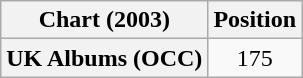<table class="wikitable plainrowheaders">
<tr>
<th>Chart (2003)</th>
<th>Position</th>
</tr>
<tr>
<th scope="row">UK Albums (OCC)</th>
<td style="text-align:center;">175</td>
</tr>
</table>
